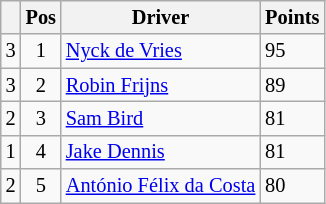<table class="wikitable" style="font-size: 85%;">
<tr>
<th></th>
<th>Pos</th>
<th>Driver</th>
<th>Points</th>
</tr>
<tr>
<td align="left"> 3</td>
<td align="center">1</td>
<td> <a href='#'>Nyck de Vries</a></td>
<td align="left">95</td>
</tr>
<tr>
<td align="left"> 3</td>
<td align="center">2</td>
<td> <a href='#'>Robin Frijns</a></td>
<td align="left">89</td>
</tr>
<tr>
<td align="left"> 2</td>
<td align="center">3</td>
<td> <a href='#'>Sam Bird</a></td>
<td align="left">81</td>
</tr>
<tr>
<td align="left"> 1</td>
<td align="center">4</td>
<td> <a href='#'>Jake Dennis</a></td>
<td align="left">81</td>
</tr>
<tr>
<td align="left"> 2</td>
<td align="center">5</td>
<td> <a href='#'>António Félix da Costa</a></td>
<td align="left">80</td>
</tr>
</table>
